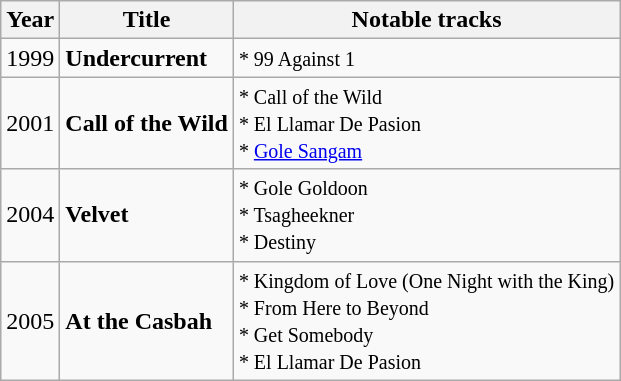<table class="wikitable">
<tr>
<th>Year</th>
<th>Title</th>
<th>Notable tracks</th>
</tr>
<tr>
<td>1999</td>
<td><strong>Undercurrent</strong></td>
<td><small>* 99 Against 1</small></td>
</tr>
<tr>
<td>2001</td>
<td><strong>Call of the Wild</strong></td>
<td><small>* Call of the Wild </small> <br> <small>* El Llamar De Pasion </small> <br> <small>* <a href='#'>Gole Sangam</a> </small></td>
</tr>
<tr>
<td>2004</td>
<td><strong>Velvet</strong></td>
<td><small>* Gole Goldoon </small> <br> <small> * Tsagheekner </small><br><small>* Destiny </small></td>
</tr>
<tr>
<td>2005</td>
<td><strong>At the Casbah</strong></td>
<td><small>* Kingdom of Love (One Night with the King) </small> <br> <small>* From Here to Beyond </small> <br> <small>* Get Somebody </small> <br> <small>* El Llamar De Pasion </small></td>
</tr>
</table>
